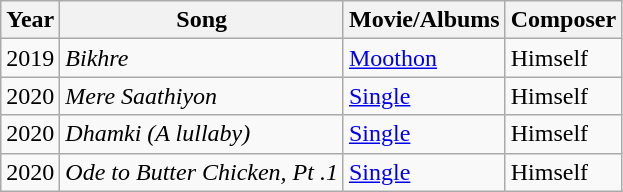<table class="wikitable">
<tr>
<th>Year</th>
<th>Song</th>
<th>Movie/Albums</th>
<th>Composer</th>
</tr>
<tr>
<td>2019</td>
<td><em>Bikhre</em></td>
<td><a href='#'>Moothon</a></td>
<td>Himself</td>
</tr>
<tr>
<td>2020</td>
<td><em>Mere Saathiyon</em></td>
<td><a href='#'>Single</a></td>
<td>Himself</td>
</tr>
<tr>
<td>2020</td>
<td><em>Dhamki (A lullaby)</em></td>
<td><a href='#'>Single</a></td>
<td>Himself</td>
</tr>
<tr>
<td>2020</td>
<td><em>Ode to Butter Chicken, Pt .1</em></td>
<td><a href='#'>Single</a></td>
<td>Himself</td>
</tr>
</table>
